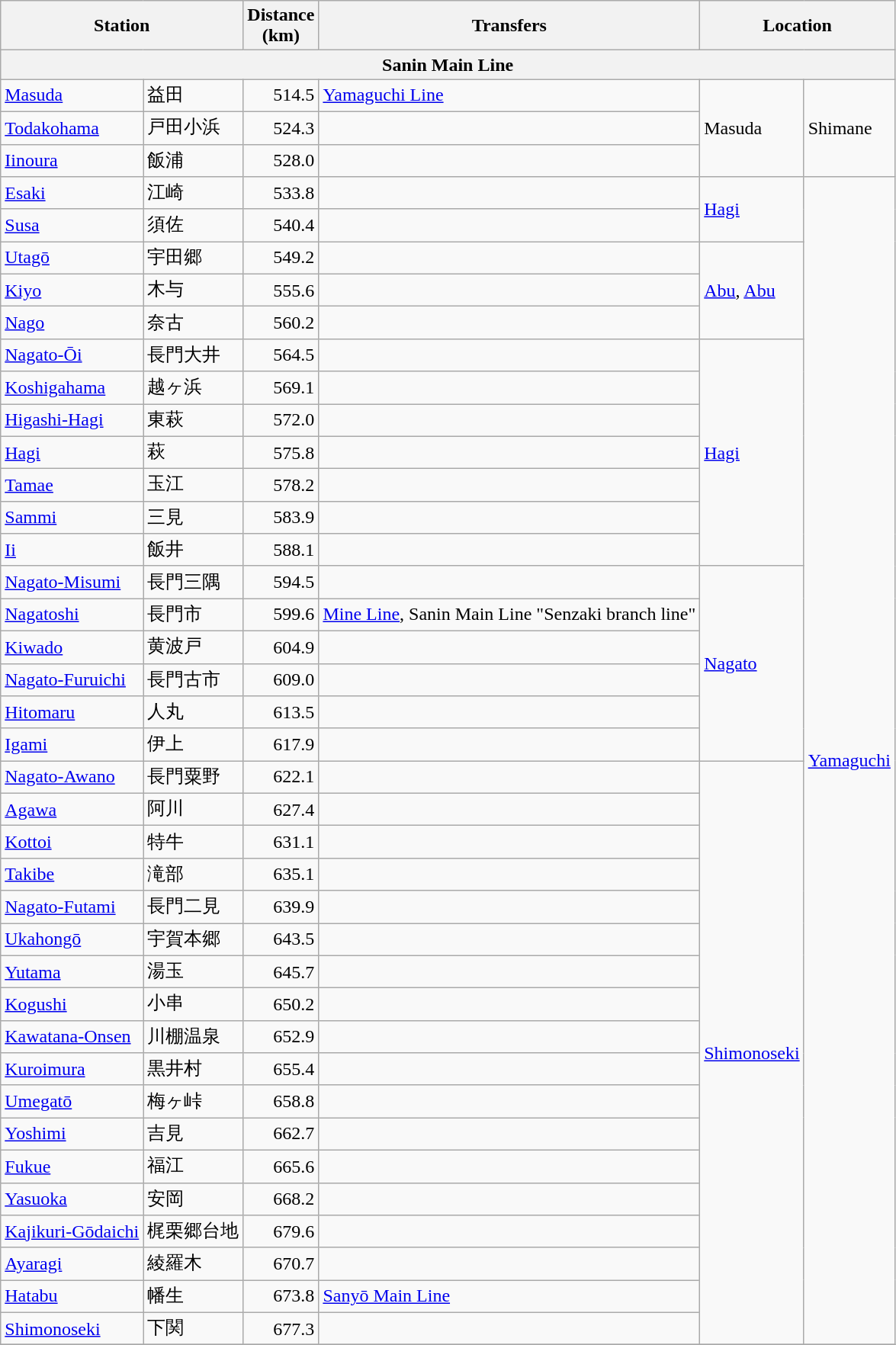<table class="wikitable">
<tr>
<th colspan="2">Station</th>
<th>Distance<br>(km)</th>
<th>Transfers</th>
<th colspan="2">Location</th>
</tr>
<tr>
<th colspan=6>Sanin Main Line</th>
</tr>
<tr>
<td><a href='#'>Masuda</a></td>
<td>益田</td>
<td align=right>514.5</td>
<td><a href='#'>Yamaguchi Line</a></td>
<td rowspan=3>Masuda</td>
<td rowspan=3>Shimane</td>
</tr>
<tr>
<td><a href='#'>Todakohama</a></td>
<td>戸田小浜</td>
<td align=right>524.3</td>
<td> </td>
</tr>
<tr>
<td><a href='#'>Iinoura</a></td>
<td>飯浦</td>
<td align=right>528.0</td>
<td> </td>
</tr>
<tr>
<td><a href='#'>Esaki</a></td>
<td>江崎</td>
<td align=right>533.8</td>
<td> </td>
<td rowspan=2><a href='#'>Hagi</a></td>
<td rowspan=36><a href='#'>Yamaguchi</a></td>
</tr>
<tr>
<td><a href='#'>Susa</a></td>
<td>須佐</td>
<td align=right>540.4</td>
<td> </td>
</tr>
<tr>
<td><a href='#'>Utagō</a></td>
<td>宇田郷</td>
<td align=right>549.2</td>
<td> </td>
<td rowspan=3><a href='#'>Abu</a>, <a href='#'>Abu</a></td>
</tr>
<tr>
<td><a href='#'>Kiyo</a></td>
<td>木与</td>
<td align=right>555.6</td>
<td> </td>
</tr>
<tr>
<td><a href='#'>Nago</a></td>
<td>奈古</td>
<td align=right>560.2</td>
<td> </td>
</tr>
<tr>
<td><a href='#'>Nagato-Ōi</a></td>
<td>長門大井</td>
<td align=right>564.5</td>
<td> </td>
<td rowspan=7><a href='#'>Hagi</a></td>
</tr>
<tr>
<td><a href='#'>Koshigahama</a></td>
<td>越ヶ浜</td>
<td align=right>569.1</td>
<td> </td>
</tr>
<tr>
<td><a href='#'>Higashi-Hagi</a></td>
<td>東萩</td>
<td align=right>572.0</td>
<td> </td>
</tr>
<tr>
<td><a href='#'>Hagi</a></td>
<td>萩</td>
<td align=right>575.8</td>
<td> </td>
</tr>
<tr>
<td><a href='#'>Tamae</a></td>
<td>玉江</td>
<td align=right>578.2</td>
<td> </td>
</tr>
<tr>
<td><a href='#'>Sammi</a></td>
<td>三見</td>
<td align=right>583.9</td>
<td> </td>
</tr>
<tr>
<td><a href='#'>Ii</a></td>
<td>飯井</td>
<td align=right>588.1</td>
<td> </td>
</tr>
<tr>
<td><a href='#'>Nagato-Misumi</a></td>
<td>長門三隅</td>
<td align=right>594.5</td>
<td></td>
<td rowspan=6><a href='#'>Nagato</a></td>
</tr>
<tr>
<td><a href='#'>Nagatoshi</a></td>
<td>長門市</td>
<td align=right>599.6</td>
<td><a href='#'>Mine Line</a>, Sanin Main Line "Senzaki branch line"</td>
</tr>
<tr>
<td><a href='#'>Kiwado</a></td>
<td>黄波戸</td>
<td align=right>604.9</td>
<td> </td>
</tr>
<tr>
<td><a href='#'>Nagato-Furuichi</a></td>
<td>長門古市</td>
<td align=right>609.0</td>
<td> </td>
</tr>
<tr>
<td><a href='#'>Hitomaru</a></td>
<td>人丸</td>
<td align=right>613.5</td>
<td> </td>
</tr>
<tr>
<td><a href='#'>Igami</a></td>
<td>伊上</td>
<td align=right>617.9</td>
<td> </td>
</tr>
<tr>
<td><a href='#'>Nagato-Awano</a></td>
<td>長門粟野</td>
<td align=right>622.1</td>
<td> </td>
<td rowspan=18><a href='#'>Shimonoseki</a></td>
</tr>
<tr>
<td><a href='#'>Agawa</a></td>
<td>阿川</td>
<td align=right>627.4</td>
<td> </td>
</tr>
<tr>
<td><a href='#'>Kottoi</a></td>
<td>特牛</td>
<td align=right>631.1</td>
<td> </td>
</tr>
<tr>
<td><a href='#'>Takibe</a></td>
<td>滝部</td>
<td align=right>635.1</td>
<td> </td>
</tr>
<tr>
<td><a href='#'>Nagato-Futami</a></td>
<td>長門二見</td>
<td align=right>639.9</td>
<td> </td>
</tr>
<tr>
<td><a href='#'>Ukahongō</a></td>
<td>宇賀本郷</td>
<td align=right>643.5</td>
<td> </td>
</tr>
<tr>
<td><a href='#'>Yutama</a></td>
<td>湯玉</td>
<td align=right>645.7</td>
<td> </td>
</tr>
<tr>
<td><a href='#'>Kogushi</a></td>
<td>小串</td>
<td align=right>650.2</td>
<td> </td>
</tr>
<tr>
<td><a href='#'>Kawatana-Onsen</a></td>
<td>川棚温泉</td>
<td align=right>652.9</td>
<td> </td>
</tr>
<tr>
<td><a href='#'>Kuroimura</a></td>
<td>黒井村</td>
<td align=right>655.4</td>
<td> </td>
</tr>
<tr>
<td><a href='#'>Umegatō</a></td>
<td>梅ヶ峠</td>
<td align=right>658.8</td>
<td> </td>
</tr>
<tr>
<td><a href='#'>Yoshimi</a></td>
<td>吉見</td>
<td align=right>662.7</td>
<td> </td>
</tr>
<tr>
<td><a href='#'>Fukue</a></td>
<td>福江</td>
<td align=right>665.6</td>
<td> </td>
</tr>
<tr>
<td><a href='#'>Yasuoka</a></td>
<td>安岡</td>
<td align=right>668.2</td>
<td> </td>
</tr>
<tr>
<td><a href='#'>Kajikuri-Gōdaichi</a></td>
<td>梶栗郷台地</td>
<td align=right>679.6</td>
<td> </td>
</tr>
<tr>
<td><a href='#'>Ayaragi</a></td>
<td>綾羅木</td>
<td align=right>670.7</td>
<td> </td>
</tr>
<tr>
<td><a href='#'>Hatabu</a></td>
<td>幡生</td>
<td align=right>673.8</td>
<td><a href='#'>Sanyō Main Line</a></td>
</tr>
<tr>
<td><a href='#'>Shimonoseki</a></td>
<td>下関</td>
<td align=right>677.3</td>
<td> </td>
</tr>
<tr>
</tr>
</table>
